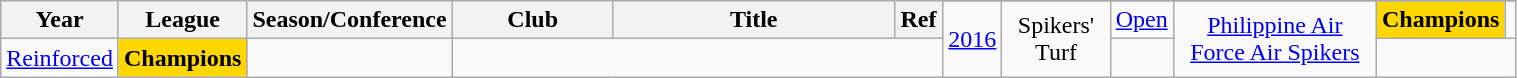<table class="wikitable sortable" style="text-align:center" width="80%">
<tr>
<th style="width:5px;" rowspan="2">Year</th>
<th style="width:25px;" rowspan="2">League</th>
<th style="width:100px;" rowspan="2">Season/Conference</th>
<th style="width:100px;" rowspan="2">Club</th>
<th style="width:180px;" rowspan="2">Title</th>
<th style="width:25px;" rowspan="2">Ref</th>
</tr>
<tr align=center>
<td rowspan=2><a href='#'>2016</a></td>
<td rowspan=2>Spikers' Turf</td>
<td><a href='#'>Open</a></td>
<td rowspan=2><a href='#'>Philippine Air Force Air Spikers</a></td>
<td style="background:gold;"><strong>Champions</strong></td>
<td></td>
</tr>
<tr align=center>
<td><a href='#'>Reinforced</a></td>
<td style="background:gold;"><strong>Champions</strong></td>
<td></td>
</tr>
</table>
